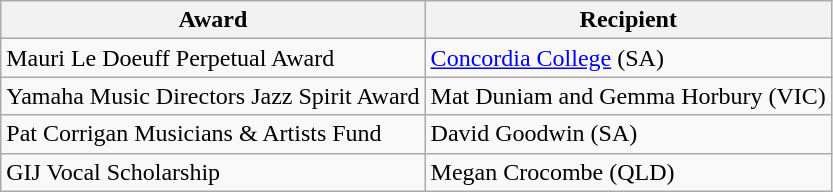<table class="wikitable">
<tr>
<th>Award</th>
<th>Recipient</th>
</tr>
<tr>
<td>Mauri Le Doeuff Perpetual Award</td>
<td><a href='#'>Concordia College</a> (SA)</td>
</tr>
<tr>
<td>Yamaha Music Directors Jazz Spirit Award</td>
<td>Mat Duniam and Gemma Horbury (VIC)</td>
</tr>
<tr>
<td>Pat Corrigan Musicians & Artists Fund</td>
<td>David Goodwin (SA)</td>
</tr>
<tr>
<td>GIJ Vocal Scholarship</td>
<td>Megan Crocombe (QLD)</td>
</tr>
</table>
